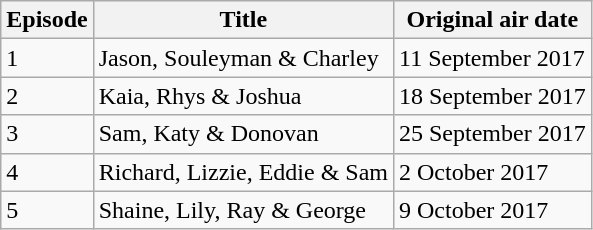<table class="wikitable">
<tr>
<th>Episode</th>
<th>Title</th>
<th>Original air date</th>
</tr>
<tr>
<td>1</td>
<td>Jason, Souleyman & Charley</td>
<td>11 September 2017</td>
</tr>
<tr>
<td>2</td>
<td>Kaia, Rhys & Joshua</td>
<td>18 September 2017</td>
</tr>
<tr>
<td>3</td>
<td>Sam, Katy & Donovan</td>
<td>25 September 2017</td>
</tr>
<tr>
<td>4</td>
<td>Richard, Lizzie, Eddie & Sam</td>
<td>2 October 2017</td>
</tr>
<tr>
<td>5</td>
<td>Shaine, Lily, Ray & George</td>
<td>9 October 2017</td>
</tr>
</table>
